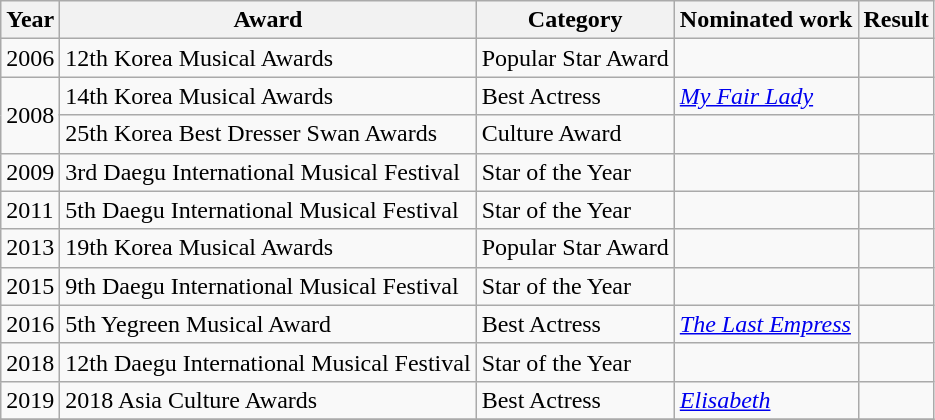<table class="wikitable">
<tr>
<th>Year</th>
<th>Award</th>
<th>Category</th>
<th>Nominated work</th>
<th>Result</th>
</tr>
<tr>
<td>2006</td>
<td>12th Korea Musical Awards</td>
<td>Popular Star Award</td>
<td></td>
<td></td>
</tr>
<tr>
<td rowspan=2>2008</td>
<td>14th Korea Musical Awards</td>
<td>Best Actress</td>
<td><em><a href='#'>My Fair Lady</a></em></td>
<td></td>
</tr>
<tr>
<td>25th Korea Best Dresser Swan Awards</td>
<td>Culture Award</td>
<td></td>
<td></td>
</tr>
<tr>
<td>2009</td>
<td>3rd Daegu International Musical Festival</td>
<td>Star of the Year</td>
<td></td>
<td></td>
</tr>
<tr>
<td>2011</td>
<td>5th Daegu International Musical Festival</td>
<td>Star of the Year</td>
<td></td>
<td></td>
</tr>
<tr>
<td>2013</td>
<td>19th Korea Musical Awards</td>
<td>Popular Star Award</td>
<td></td>
<td></td>
</tr>
<tr>
<td>2015</td>
<td>9th Daegu International Musical Festival</td>
<td>Star of the Year</td>
<td></td>
<td></td>
</tr>
<tr>
<td>2016</td>
<td>5th Yegreen Musical Award</td>
<td>Best Actress</td>
<td><em><a href='#'>The Last Empress</a></em></td>
<td></td>
</tr>
<tr>
<td>2018</td>
<td>12th Daegu International Musical Festival</td>
<td>Star of the Year</td>
<td></td>
<td></td>
</tr>
<tr>
<td>2019</td>
<td>2018 Asia Culture Awards</td>
<td>Best Actress</td>
<td><em><a href='#'>Elisabeth</a></em></td>
<td></td>
</tr>
<tr>
</tr>
</table>
